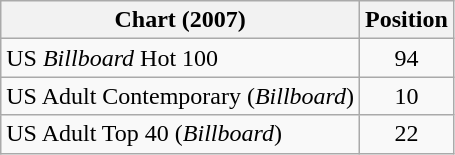<table class="wikitable sortable">
<tr>
<th>Chart (2007)</th>
<th>Position</th>
</tr>
<tr>
<td>US <em>Billboard</em> Hot 100</td>
<td align="center">94</td>
</tr>
<tr>
<td>US Adult Contemporary (<em>Billboard</em>)</td>
<td style="text-align:center;">10</td>
</tr>
<tr>
<td>US Adult Top 40 (<em>Billboard</em>)</td>
<td style="text-align:center;">22</td>
</tr>
</table>
